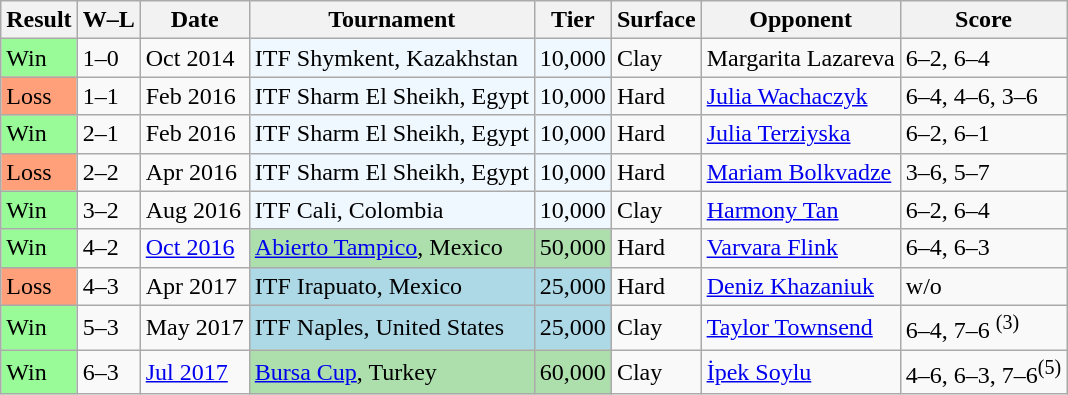<table class="sortable wikitable">
<tr>
<th>Result</th>
<th class="unsortable">W–L</th>
<th>Date</th>
<th>Tournament</th>
<th>Tier</th>
<th>Surface</th>
<th>Opponent</th>
<th class="unsortable">Score</th>
</tr>
<tr>
<td style="background:#98fb98;">Win</td>
<td>1–0</td>
<td>Oct 2014</td>
<td style="background:#f0f8ff;">ITF Shymkent, Kazakhstan</td>
<td style="background:#f0f8ff;">10,000</td>
<td>Clay</td>
<td> Margarita Lazareva</td>
<td>6–2, 6–4</td>
</tr>
<tr>
<td style="background:#ffa07a;">Loss</td>
<td>1–1</td>
<td>Feb 2016</td>
<td style="background:#f0f8ff;">ITF Sharm El Sheikh, Egypt</td>
<td style="background:#f0f8ff;">10,000</td>
<td>Hard</td>
<td> <a href='#'>Julia Wachaczyk</a></td>
<td>6–4, 4–6, 3–6</td>
</tr>
<tr>
<td style="background:#98fb98;">Win</td>
<td>2–1</td>
<td>Feb 2016</td>
<td style="background:#f0f8ff;">ITF Sharm El Sheikh, Egypt</td>
<td style="background:#f0f8ff;">10,000</td>
<td>Hard</td>
<td> <a href='#'>Julia Terziyska</a></td>
<td>6–2, 6–1</td>
</tr>
<tr>
<td style="background:#ffa07a;">Loss</td>
<td>2–2</td>
<td>Apr 2016</td>
<td style="background:#f0f8ff;">ITF Sharm El Sheikh, Egypt</td>
<td style="background:#f0f8ff;">10,000</td>
<td>Hard</td>
<td> <a href='#'>Mariam Bolkvadze</a></td>
<td>3–6, 5–7</td>
</tr>
<tr>
<td style="background:#98fb98;">Win</td>
<td>3–2</td>
<td>Aug 2016</td>
<td style="background:#f0f8ff;">ITF Cali, Colombia</td>
<td style="background:#f0f8ff;">10,000</td>
<td>Clay</td>
<td> <a href='#'>Harmony Tan</a></td>
<td>6–2, 6–4</td>
</tr>
<tr>
<td style="background:#98fb98;">Win</td>
<td>4–2</td>
<td><a href='#'>Oct 2016</a></td>
<td style="background:#addfad;"><a href='#'>Abierto Tampico</a>, Mexico</td>
<td style="background:#addfad;">50,000</td>
<td>Hard</td>
<td> <a href='#'>Varvara Flink</a></td>
<td>6–4, 6–3</td>
</tr>
<tr>
<td style="background:#ffa07a;">Loss</td>
<td>4–3</td>
<td>Apr 2017</td>
<td style="background:lightblue;">ITF Irapuato, Mexico</td>
<td style="background:lightblue;">25,000</td>
<td>Hard</td>
<td> <a href='#'>Deniz Khazaniuk</a></td>
<td>w/o</td>
</tr>
<tr>
<td style="background:#98fb98;">Win</td>
<td>5–3</td>
<td>May 2017</td>
<td style="background:lightblue;">ITF Naples, United States</td>
<td style="background:lightblue;">25,000</td>
<td>Clay</td>
<td> <a href='#'>Taylor Townsend</a></td>
<td>6–4, 7–6 <sup>(3)</sup></td>
</tr>
<tr>
<td style="background:#98fb98;">Win</td>
<td>6–3</td>
<td><a href='#'>Jul 2017</a></td>
<td style="background:#addfad;"><a href='#'>Bursa Cup</a>, Turkey</td>
<td style="background:#addfad;">60,000</td>
<td>Clay</td>
<td> <a href='#'>İpek Soylu</a></td>
<td>4–6, 6–3, 7–6<sup>(5)</sup></td>
</tr>
</table>
